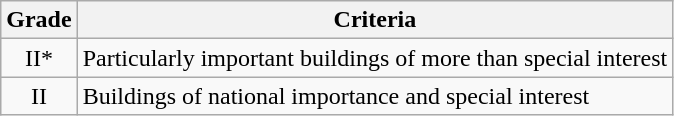<table class="wikitable">
<tr>
<th>Grade</th>
<th>Criteria</th>
</tr>
<tr>
<td align="center" >II*</td>
<td>Particularly important buildings of more than special interest</td>
</tr>
<tr>
<td align="center" >II</td>
<td>Buildings of national importance and special interest</td>
</tr>
</table>
